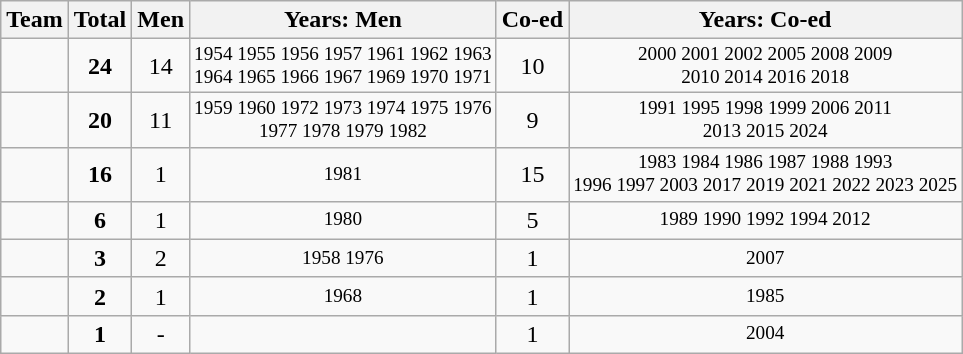<table class="wikitable" style="text-align:center;">
<tr>
<th>Team</th>
<th>Total</th>
<th>Men</th>
<th>Years: Men</th>
<th>Co-ed</th>
<th>Years: Co-ed</th>
</tr>
<tr>
<td style=><strong><a href='#'></a></strong></td>
<td><strong>24</strong></td>
<td>14</td>
<td style="font-size:80%;">1954 1955 1956 1957 1961 1962 1963 <br> 1964 1965 1966 1967 1969 1970 1971</td>
<td>10</td>
<td style="font-size:80%;">2000 2001 2002 2005 2008 2009 <br> 2010 2014 2016 2018</td>
</tr>
<tr>
<td style=><strong></strong></td>
<td><strong>20</strong></td>
<td>11</td>
<td style="font-size:80%;">1959 1960 1972 1973 1974 1975 1976 <br> 1977 1978 1979 1982</td>
<td>9</td>
<td style="font-size:80%;">1991 1995 1998 1999 2006 2011 <br> 2013 2015 2024</td>
</tr>
<tr>
<td style=><strong><a href='#'></a></strong></td>
<td><strong>16</strong></td>
<td>1</td>
<td style="font-size:80%;">1981</td>
<td>15</td>
<td style="font-size:80%;">1983 1984 1986 1987 1988 1993 <br> 1996 1997 2003 2017 2019 2021 2022 2023 2025</td>
</tr>
<tr>
<td style=><strong></strong></td>
<td><strong>6</strong></td>
<td>1</td>
<td style="font-size:80%;">1980</td>
<td>5</td>
<td style="font-size:80%;">1989 1990 1992 1994 2012</td>
</tr>
<tr>
<td style=><strong><a href='#'></a></strong></td>
<td><strong>3</strong></td>
<td>2</td>
<td style="font-size:80%;">1958 1976</td>
<td>1</td>
<td style="font-size:80%;">2007</td>
</tr>
<tr>
<td style=><em></em></td>
<td><strong>2</strong></td>
<td>1</td>
<td style="font-size:80%;">1968</td>
<td>1</td>
<td style="font-size:80%;">1985</td>
</tr>
<tr>
<td style=><em><a href='#'></a></em></td>
<td><strong>1</strong></td>
<td>-</td>
<td></td>
<td>1</td>
<td style="font-size:80%;">2004</td>
</tr>
</table>
